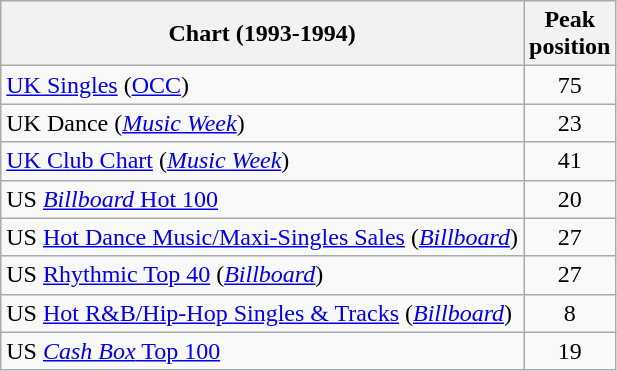<table class="wikitable">
<tr>
<th>Chart (1993-1994)</th>
<th>Peak<br>position</th>
</tr>
<tr>
<td><a href='#'>UK Singles</a> (<a href='#'>OCC</a>)</td>
<td style="text-align:center;">75</td>
</tr>
<tr>
<td>UK Dance (<em><a href='#'>Music Week</a></em>)</td>
<td style="text-align:center;">23</td>
</tr>
<tr>
<td><a href='#'>UK Club Chart</a> (<em><a href='#'>Music Week</a></em>)</td>
<td style="text-align:center;">41</td>
</tr>
<tr>
<td>US <a href='#'><em>Billboard</em> Hot 100</a></td>
<td style="text-align:center;">20</td>
</tr>
<tr>
<td>US <a href='#'>Hot Dance Music/Maxi-Singles Sales</a> (<em><a href='#'>Billboard</a></em>)</td>
<td style="text-align:center;">27</td>
</tr>
<tr>
<td>US <a href='#'>Rhythmic Top 40</a> (<em><a href='#'>Billboard</a></em>)</td>
<td style="text-align:center;">27</td>
</tr>
<tr>
<td>US <a href='#'>Hot R&B/Hip-Hop Singles & Tracks</a> (<em><a href='#'>Billboard</a></em>)</td>
<td style="text-align:center;">8</td>
</tr>
<tr>
<td>US <a href='#'><em>Cash Box</em> Top 100</a></td>
<td style="text-align:center;">19</td>
</tr>
</table>
